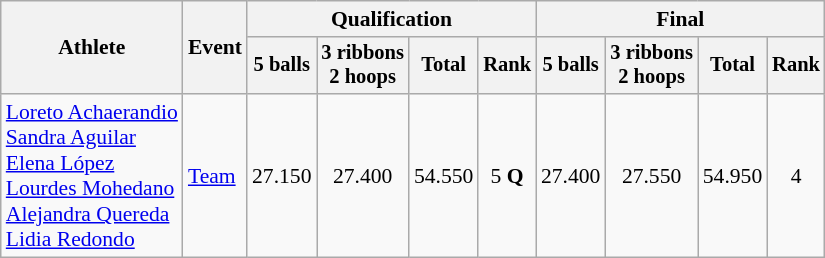<table class="wikitable" style="font-size:90%">
<tr>
<th rowspan="2">Athlete</th>
<th rowspan="2">Event</th>
<th colspan="4">Qualification</th>
<th colspan="4">Final</th>
</tr>
<tr style="font-size:95%">
<th>5 balls</th>
<th>3 ribbons<br>2 hoops</th>
<th>Total</th>
<th>Rank</th>
<th>5 balls</th>
<th>3 ribbons<br>2 hoops</th>
<th>Total</th>
<th>Rank</th>
</tr>
<tr align=center>
<td align=left><a href='#'>Loreto Achaerandio</a><br><a href='#'>Sandra Aguilar</a><br><a href='#'>Elena López</a><br><a href='#'>Lourdes Mohedano</a><br><a href='#'>Alejandra Quereda</a><br><a href='#'>Lidia Redondo</a></td>
<td align=left><a href='#'>Team</a></td>
<td>27.150</td>
<td>27.400</td>
<td>54.550</td>
<td>5 <strong>Q</strong></td>
<td>27.400</td>
<td>27.550</td>
<td>54.950</td>
<td>4</td>
</tr>
</table>
